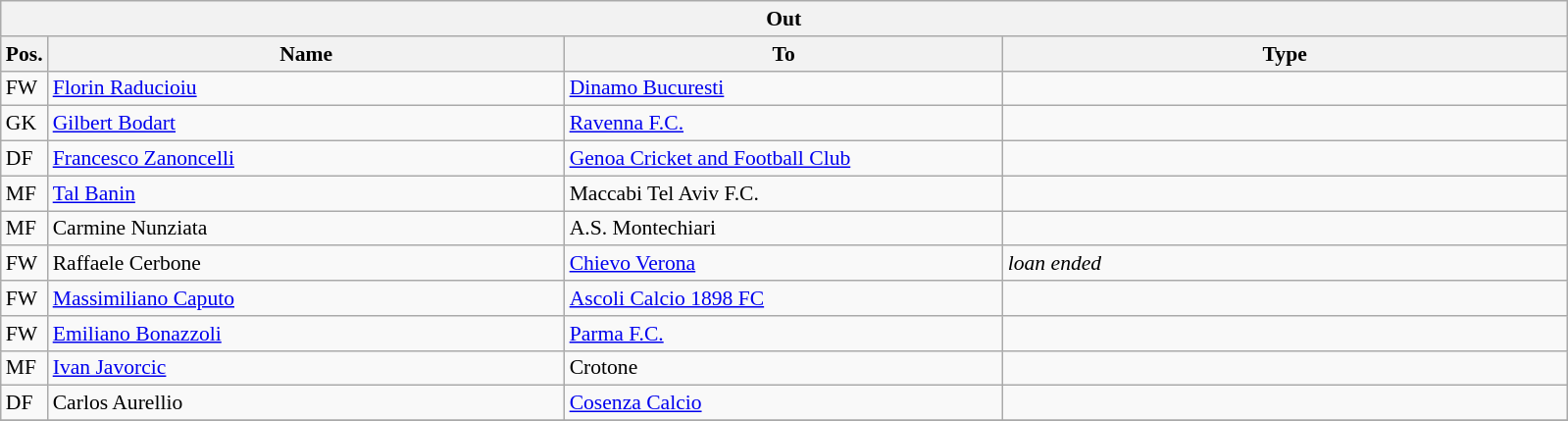<table class="wikitable" style="font-size:90%;">
<tr>
<th colspan="4">Out</th>
</tr>
<tr>
<th width=3%>Pos.</th>
<th width=33%>Name</th>
<th width=28%>To</th>
<th width=36%>Type</th>
</tr>
<tr>
<td>FW</td>
<td><a href='#'>Florin Raducioiu</a></td>
<td><a href='#'>Dinamo Bucuresti</a></td>
<td></td>
</tr>
<tr>
<td>GK</td>
<td><a href='#'>Gilbert Bodart</a></td>
<td><a href='#'>Ravenna F.C.</a></td>
<td></td>
</tr>
<tr>
<td>DF</td>
<td><a href='#'>Francesco Zanoncelli</a></td>
<td><a href='#'>Genoa Cricket and Football Club</a></td>
<td></td>
</tr>
<tr>
<td>MF</td>
<td><a href='#'>Tal Banin</a></td>
<td>Maccabi Tel Aviv F.C.</td>
<td></td>
</tr>
<tr>
<td>MF</td>
<td>Carmine Nunziata</td>
<td>A.S. Montechiari</td>
<td></td>
</tr>
<tr>
<td>FW</td>
<td>Raffaele Cerbone</td>
<td><a href='#'>Chievo Verona</a></td>
<td><em>loan ended</em></td>
</tr>
<tr>
<td>FW</td>
<td><a href='#'>Massimiliano Caputo</a></td>
<td><a href='#'>Ascoli Calcio 1898 FC</a></td>
<td></td>
</tr>
<tr>
<td>FW</td>
<td><a href='#'>Emiliano Bonazzoli</a></td>
<td><a href='#'>Parma F.C.</a></td>
<td></td>
</tr>
<tr>
<td>MF</td>
<td><a href='#'>Ivan Javorcic</a></td>
<td>Crotone</td>
<td></td>
</tr>
<tr>
<td>DF</td>
<td>Carlos Aurellio</td>
<td><a href='#'>Cosenza Calcio</a></td>
<td></td>
</tr>
<tr>
</tr>
</table>
